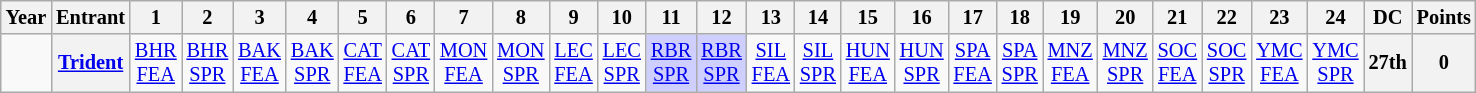<table class="wikitable" style="text-align:center; font-size:85%">
<tr>
<th>Year</th>
<th>Entrant</th>
<th>1</th>
<th>2</th>
<th>3</th>
<th>4</th>
<th>5</th>
<th>6</th>
<th>7</th>
<th>8</th>
<th>9</th>
<th>10</th>
<th>11</th>
<th>12</th>
<th>13</th>
<th>14</th>
<th>15</th>
<th>16</th>
<th>17</th>
<th>18</th>
<th>19</th>
<th>20</th>
<th>21</th>
<th>22</th>
<th>23</th>
<th>24</th>
<th>DC</th>
<th>Points</th>
</tr>
<tr>
<td></td>
<th><a href='#'>Trident</a></th>
<td><a href='#'>BHR<br>FEA</a></td>
<td><a href='#'>BHR<br>SPR</a></td>
<td><a href='#'>BAK<br>FEA</a></td>
<td><a href='#'>BAK<br>SPR</a></td>
<td><a href='#'>CAT<br>FEA</a></td>
<td><a href='#'>CAT<br>SPR</a></td>
<td><a href='#'>MON<br>FEA</a></td>
<td><a href='#'>MON<br>SPR</a></td>
<td><a href='#'>LEC<br>FEA</a></td>
<td><a href='#'>LEC<br>SPR</a></td>
<td style="background:#CFCFFF;"><a href='#'>RBR<br>SPR</a><br></td>
<td style="background:#CFCFFF;"><a href='#'>RBR<br>SPR</a><br></td>
<td><a href='#'>SIL<br>FEA</a></td>
<td><a href='#'>SIL<br>SPR</a></td>
<td><a href='#'>HUN<br>FEA</a></td>
<td><a href='#'>HUN<br>SPR</a></td>
<td><a href='#'>SPA<br>FEA</a></td>
<td><a href='#'>SPA<br>SPR</a></td>
<td><a href='#'>MNZ<br>FEA</a></td>
<td><a href='#'>MNZ<br>SPR</a></td>
<td><a href='#'>SOC<br>FEA</a></td>
<td><a href='#'>SOC<br>SPR</a></td>
<td><a href='#'>YMC<br>FEA</a></td>
<td><a href='#'>YMC<br>SPR</a></td>
<th>27th</th>
<th>0</th>
</tr>
</table>
